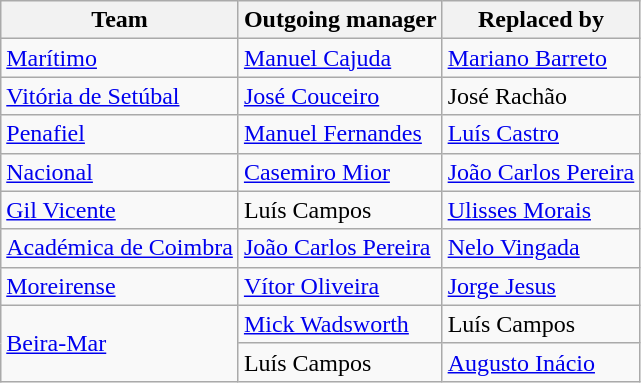<table class="wikitable">
<tr>
<th>Team</th>
<th>Outgoing manager</th>
<th>Replaced by</th>
</tr>
<tr>
<td><a href='#'>Marítimo</a></td>
<td> <a href='#'>Manuel Cajuda</a></td>
<td> <a href='#'>Mariano Barreto</a></td>
</tr>
<tr>
<td><a href='#'>Vitória de Setúbal</a></td>
<td> <a href='#'>José Couceiro</a></td>
<td> José Rachão</td>
</tr>
<tr>
<td><a href='#'>Penafiel</a></td>
<td> <a href='#'>Manuel Fernandes</a></td>
<td> <a href='#'>Luís Castro</a></td>
</tr>
<tr>
<td><a href='#'>Nacional</a></td>
<td> <a href='#'>Casemiro Mior</a></td>
<td> <a href='#'>João Carlos Pereira</a></td>
</tr>
<tr>
<td><a href='#'>Gil Vicente</a></td>
<td> Luís Campos</td>
<td> <a href='#'>Ulisses Morais</a></td>
</tr>
<tr>
<td><a href='#'>Académica de Coimbra</a></td>
<td> <a href='#'>João Carlos Pereira</a></td>
<td> <a href='#'>Nelo Vingada</a></td>
</tr>
<tr>
<td><a href='#'>Moreirense</a></td>
<td> <a href='#'>Vítor Oliveira</a></td>
<td> <a href='#'>Jorge Jesus</a></td>
</tr>
<tr>
<td rowspan=2><a href='#'>Beira-Mar</a></td>
<td> <a href='#'>Mick Wadsworth</a></td>
<td> Luís Campos</td>
</tr>
<tr>
<td> Luís Campos</td>
<td> <a href='#'>Augusto Inácio</a></td>
</tr>
</table>
